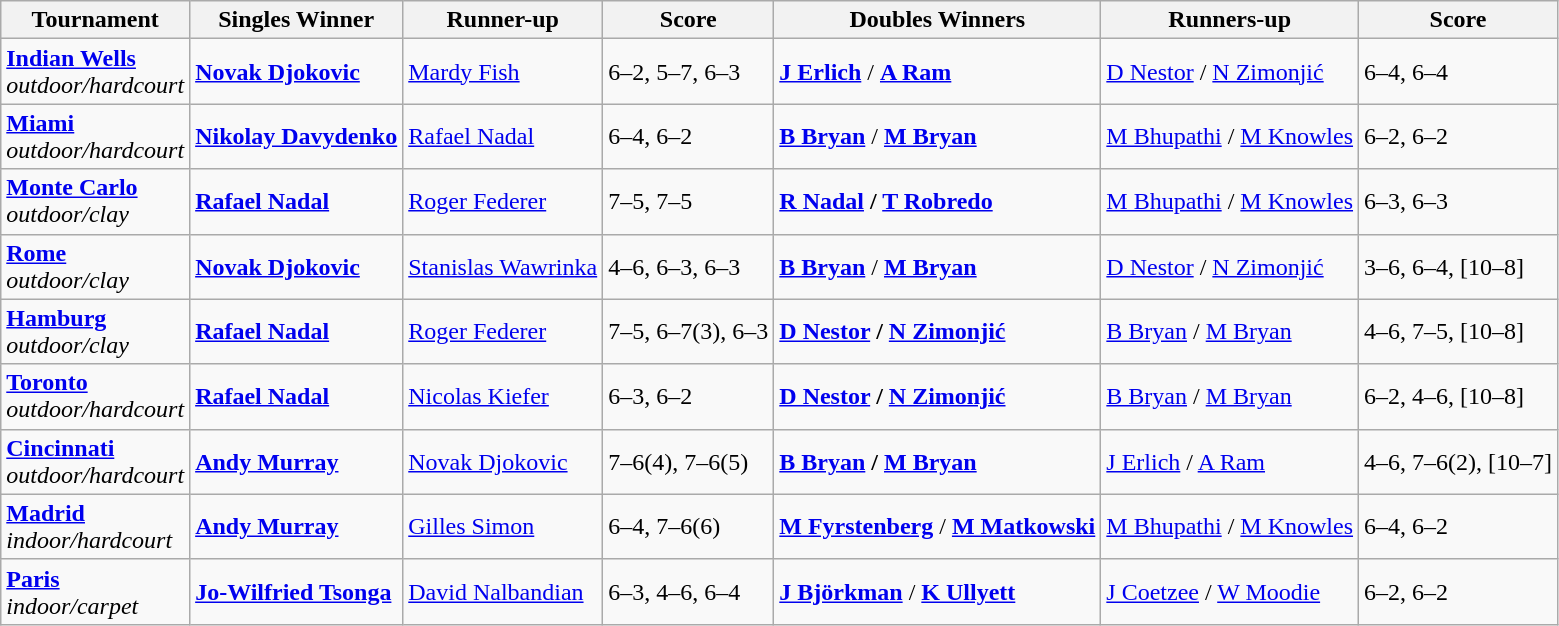<table class="wikitable">
<tr>
<th>Tournament</th>
<th>Singles Winner</th>
<th>Runner-up</th>
<th>Score</th>
<th>Doubles Winners</th>
<th>Runners-up</th>
<th>Score</th>
</tr>
<tr>
<td><strong><a href='#'>Indian Wells</a></strong><br><em>outdoor/hardcourt</em></td>
<td> <strong><a href='#'>Novak Djokovic</a></strong></td>
<td> <a href='#'>Mardy Fish</a></td>
<td>6–2, 5–7, 6–3</td>
<td> <strong><a href='#'>J Erlich</a></strong> /  <strong><a href='#'>A Ram</a></strong></td>
<td> <a href='#'>D Nestor</a> /  <a href='#'>N Zimonjić</a></td>
<td>6–4, 6–4</td>
</tr>
<tr>
<td><strong><a href='#'>Miami</a></strong><br><em>outdoor/hardcourt</em></td>
<td> <strong><a href='#'>Nikolay Davydenko</a></strong></td>
<td> <a href='#'>Rafael Nadal</a></td>
<td>6–4, 6–2</td>
<td> <strong><a href='#'>B Bryan</a></strong> /  <strong><a href='#'>M Bryan</a></strong></td>
<td> <a href='#'>M Bhupathi</a> /  <a href='#'>M Knowles</a></td>
<td>6–2, 6–2</td>
</tr>
<tr>
<td><strong><a href='#'>Monte Carlo</a></strong><br><em>outdoor/clay</em></td>
<td> <strong><a href='#'>Rafael Nadal</a></strong></td>
<td> <a href='#'>Roger Federer</a></td>
<td>7–5, 7–5</td>
<td><strong> <a href='#'>R Nadal</a> /  <a href='#'>T Robredo</a></strong></td>
<td> <a href='#'>M Bhupathi</a> /  <a href='#'>M Knowles</a></td>
<td>6–3, 6–3</td>
</tr>
<tr>
<td><strong><a href='#'>Rome</a></strong><br><em>outdoor/clay</em></td>
<td> <strong><a href='#'>Novak Djokovic</a></strong></td>
<td> <a href='#'>Stanislas Wawrinka</a></td>
<td>4–6, 6–3, 6–3</td>
<td> <strong><a href='#'>B Bryan</a></strong> /  <strong><a href='#'>M Bryan</a></strong></td>
<td> <a href='#'>D Nestor</a> /  <a href='#'>N Zimonjić</a></td>
<td>3–6, 6–4, [10–8]</td>
</tr>
<tr>
<td><strong><a href='#'>Hamburg</a></strong><br><em>outdoor/clay</em></td>
<td> <strong><a href='#'>Rafael Nadal</a></strong></td>
<td> <a href='#'>Roger Federer</a></td>
<td>7–5, 6–7(3), 6–3</td>
<td><strong> <a href='#'>D Nestor</a> /  <a href='#'>N Zimonjić</a></strong></td>
<td> <a href='#'>B Bryan</a> /  <a href='#'>M Bryan</a></td>
<td>4–6, 7–5, [10–8]</td>
</tr>
<tr>
<td><strong><a href='#'>Toronto</a></strong><br><em>outdoor/hardcourt</em></td>
<td> <strong><a href='#'>Rafael Nadal</a></strong></td>
<td> <a href='#'>Nicolas Kiefer</a></td>
<td>6–3, 6–2</td>
<td><strong> <a href='#'>D Nestor</a> /  <a href='#'>N Zimonjić</a></strong></td>
<td> <a href='#'>B Bryan</a> /  <a href='#'>M Bryan</a></td>
<td>6–2, 4–6, [10–8]</td>
</tr>
<tr>
<td><strong><a href='#'>Cincinnati</a></strong><br><em>outdoor/hardcourt</em></td>
<td> <strong><a href='#'>Andy Murray</a></strong></td>
<td> <a href='#'>Novak Djokovic</a></td>
<td>7–6(4), 7–6(5)</td>
<td><strong> <a href='#'>B Bryan</a> /  <a href='#'>M Bryan</a></strong></td>
<td> <a href='#'>J Erlich</a> /  <a href='#'>A Ram</a></td>
<td>4–6, 7–6(2), [10–7]</td>
</tr>
<tr>
<td><strong><a href='#'>Madrid</a></strong><br><em>indoor/hardcourt</em></td>
<td> <strong><a href='#'>Andy Murray</a></strong></td>
<td> <a href='#'>Gilles Simon</a></td>
<td>6–4, 7–6(6)</td>
<td> <strong><a href='#'>M Fyrstenberg</a></strong> /  <strong><a href='#'>M Matkowski</a></strong></td>
<td> <a href='#'>M Bhupathi</a> /  <a href='#'>M Knowles</a></td>
<td>6–4, 6–2</td>
</tr>
<tr>
<td><strong><a href='#'>Paris</a></strong><br><em>indoor/carpet</em></td>
<td> <strong><a href='#'>Jo-Wilfried Tsonga</a></strong></td>
<td> <a href='#'>David Nalbandian</a></td>
<td>6–3, 4–6, 6–4</td>
<td> <strong><a href='#'>J Björkman</a></strong> /  <strong><a href='#'>K Ullyett</a></strong></td>
<td> <a href='#'>J Coetzee</a> /  <a href='#'>W Moodie</a></td>
<td>6–2, 6–2</td>
</tr>
</table>
